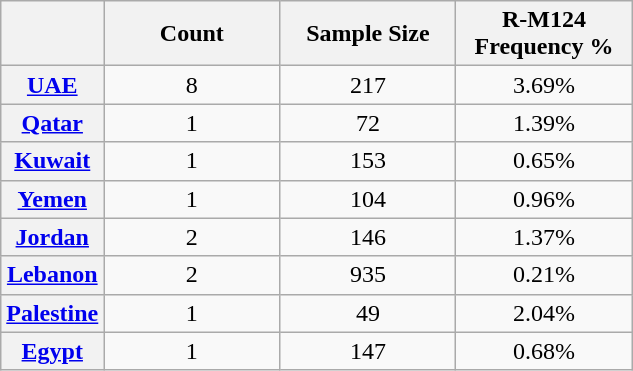<table class="wikitable">
<tr>
<th></th>
<th width=110px>Count</th>
<th width=110px>Sample Size</th>
<th width=110px>R-M124 Frequency %</th>
</tr>
<tr>
<th><a href='#'>UAE</a></th>
<td align=center>8</td>
<td align=center>217</td>
<td align=center>3.69%</td>
</tr>
<tr>
<th><a href='#'>Qatar</a></th>
<td align=center>1</td>
<td align=center>72</td>
<td align=center>1.39%</td>
</tr>
<tr>
<th><a href='#'>Kuwait</a></th>
<td align=center>1</td>
<td align=center>153</td>
<td align=center>0.65%</td>
</tr>
<tr>
<th><a href='#'>Yemen</a></th>
<td align=center>1</td>
<td align=center>104</td>
<td align=center>0.96%</td>
</tr>
<tr>
<th><a href='#'>Jordan</a></th>
<td align=center>2</td>
<td align=center>146</td>
<td align=center>1.37%</td>
</tr>
<tr>
<th><a href='#'>Lebanon</a></th>
<td align=center>2</td>
<td align=center>935</td>
<td align=center>0.21%</td>
</tr>
<tr>
<th><a href='#'>Palestine</a></th>
<td align=center>1</td>
<td align=center>49</td>
<td align=center>2.04%</td>
</tr>
<tr>
<th><a href='#'>Egypt</a></th>
<td align=center>1</td>
<td align=center>147</td>
<td align=center>0.68%</td>
</tr>
</table>
